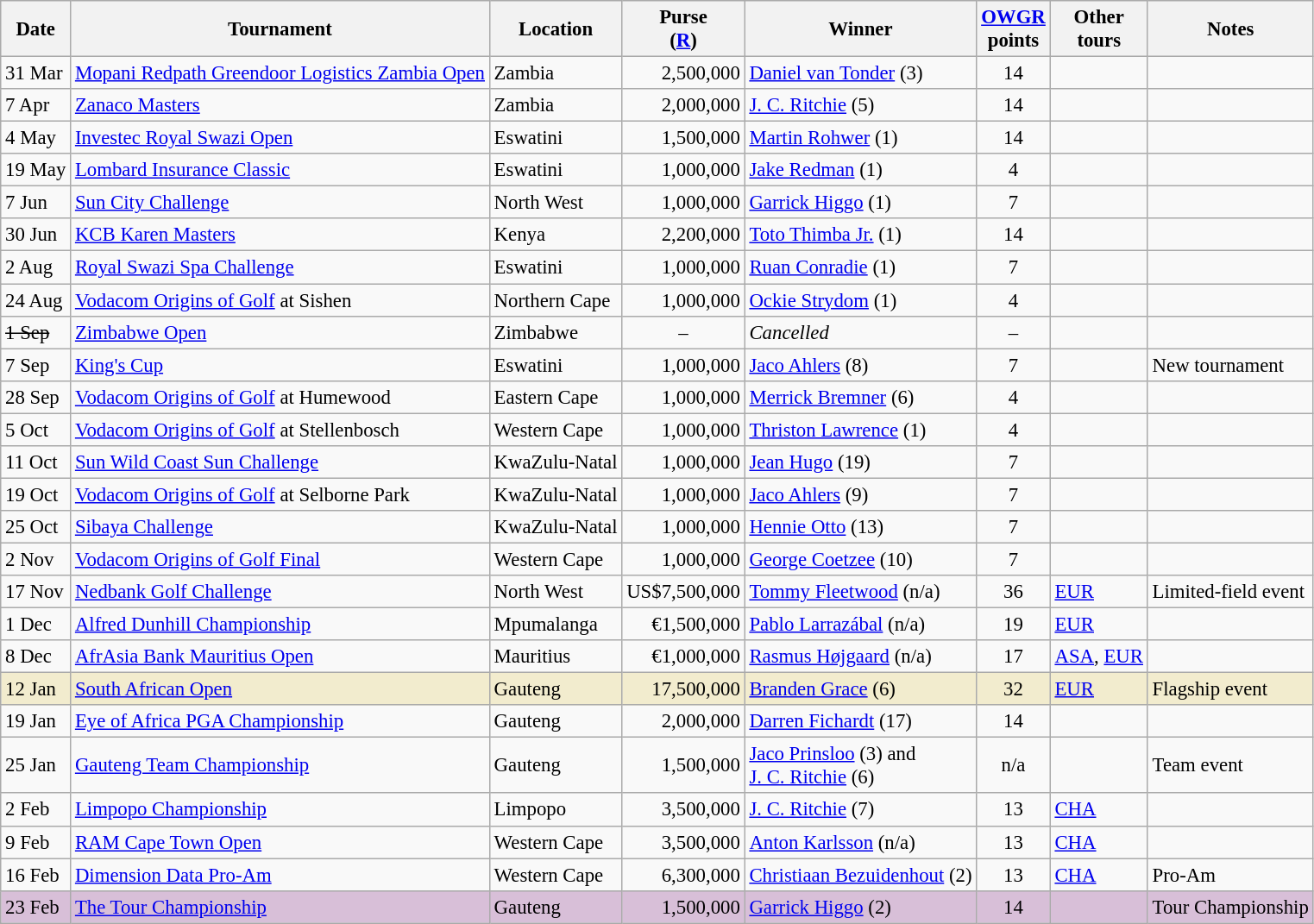<table class="wikitable" style="font-size:95%">
<tr>
<th>Date</th>
<th>Tournament</th>
<th>Location</th>
<th>Purse<br>(<a href='#'>R</a>)</th>
<th>Winner</th>
<th><a href='#'>OWGR</a><br>points</th>
<th>Other<br>tours</th>
<th>Notes</th>
</tr>
<tr>
<td>31 Mar</td>
<td><a href='#'>Mopani Redpath Greendoor Logistics Zambia Open</a></td>
<td>Zambia</td>
<td align=right>2,500,000</td>
<td> <a href='#'>Daniel van Tonder</a> (3)</td>
<td align=center>14</td>
<td></td>
<td></td>
</tr>
<tr>
<td>7 Apr</td>
<td><a href='#'>Zanaco Masters</a></td>
<td>Zambia</td>
<td align=right>2,000,000</td>
<td> <a href='#'>J. C. Ritchie</a> (5)</td>
<td align=center>14</td>
<td></td>
<td></td>
</tr>
<tr>
<td>4 May</td>
<td><a href='#'>Investec Royal Swazi Open</a></td>
<td>Eswatini</td>
<td align=right>1,500,000</td>
<td> <a href='#'>Martin Rohwer</a> (1)</td>
<td align=center>14</td>
<td></td>
<td></td>
</tr>
<tr>
<td>19 May</td>
<td><a href='#'>Lombard Insurance Classic</a></td>
<td>Eswatini</td>
<td align=right>1,000,000</td>
<td> <a href='#'>Jake Redman</a> (1)</td>
<td align=center>4</td>
<td></td>
<td></td>
</tr>
<tr>
<td>7 Jun</td>
<td><a href='#'>Sun City Challenge</a></td>
<td>North West</td>
<td align=right>1,000,000</td>
<td> <a href='#'>Garrick Higgo</a> (1)</td>
<td align=center>7</td>
<td></td>
<td></td>
</tr>
<tr>
<td>30 Jun</td>
<td><a href='#'>KCB Karen Masters</a></td>
<td>Kenya</td>
<td align=right>2,200,000</td>
<td> <a href='#'>Toto Thimba Jr.</a> (1)</td>
<td align=center>14</td>
<td></td>
<td></td>
</tr>
<tr>
<td>2 Aug</td>
<td><a href='#'>Royal Swazi Spa Challenge</a></td>
<td>Eswatini</td>
<td align=right>1,000,000</td>
<td> <a href='#'>Ruan Conradie</a> (1)</td>
<td align=center>7</td>
<td></td>
<td></td>
</tr>
<tr>
<td>24 Aug</td>
<td><a href='#'>Vodacom Origins of Golf</a> at Sishen</td>
<td>Northern Cape</td>
<td align=right>1,000,000</td>
<td> <a href='#'>Ockie Strydom</a> (1)</td>
<td align=center>4</td>
<td></td>
<td></td>
</tr>
<tr>
<td><s>1 Sep</s></td>
<td><a href='#'>Zimbabwe Open</a></td>
<td>Zimbabwe</td>
<td align=center>–</td>
<td><em>Cancelled</em></td>
<td align=center>–</td>
<td></td>
<td></td>
</tr>
<tr>
<td>7 Sep</td>
<td><a href='#'>King's Cup</a></td>
<td>Eswatini</td>
<td align=right>1,000,000</td>
<td> <a href='#'>Jaco Ahlers</a> (8)</td>
<td align=center>7</td>
<td></td>
<td>New tournament</td>
</tr>
<tr>
<td>28 Sep</td>
<td><a href='#'>Vodacom Origins of Golf</a> at Humewood</td>
<td>Eastern Cape</td>
<td align=right>1,000,000</td>
<td> <a href='#'>Merrick Bremner</a> (6)</td>
<td align=center>4</td>
<td></td>
<td></td>
</tr>
<tr>
<td>5 Oct</td>
<td><a href='#'>Vodacom Origins of Golf</a> at Stellenbosch</td>
<td>Western Cape</td>
<td align=right>1,000,000</td>
<td> <a href='#'>Thriston Lawrence</a> (1)</td>
<td align=center>4</td>
<td></td>
<td></td>
</tr>
<tr>
<td>11 Oct</td>
<td><a href='#'>Sun Wild Coast Sun Challenge</a></td>
<td>KwaZulu-Natal</td>
<td align=right>1,000,000</td>
<td> <a href='#'>Jean Hugo</a> (19)</td>
<td align=center>7</td>
<td></td>
<td></td>
</tr>
<tr>
<td>19 Oct</td>
<td><a href='#'>Vodacom Origins of Golf</a> at Selborne Park</td>
<td>KwaZulu-Natal</td>
<td align=right>1,000,000</td>
<td> <a href='#'>Jaco Ahlers</a> (9)</td>
<td align=center>7</td>
<td></td>
<td></td>
</tr>
<tr>
<td>25 Oct</td>
<td><a href='#'>Sibaya Challenge</a></td>
<td>KwaZulu-Natal</td>
<td align=right>1,000,000</td>
<td> <a href='#'>Hennie Otto</a> (13)</td>
<td align=center>7</td>
<td></td>
<td></td>
</tr>
<tr>
<td>2 Nov</td>
<td><a href='#'>Vodacom Origins of Golf Final</a></td>
<td>Western Cape</td>
<td align=right>1,000,000</td>
<td> <a href='#'>George Coetzee</a> (10)</td>
<td align=center>7</td>
<td></td>
<td></td>
</tr>
<tr>
<td>17 Nov</td>
<td><a href='#'>Nedbank Golf Challenge</a></td>
<td>North West</td>
<td align=right>US$7,500,000</td>
<td> <a href='#'>Tommy Fleetwood</a> (n/a)</td>
<td align=center>36</td>
<td><a href='#'>EUR</a></td>
<td>Limited-field event</td>
</tr>
<tr>
<td>1 Dec</td>
<td><a href='#'>Alfred Dunhill Championship</a></td>
<td>Mpumalanga</td>
<td align=right>€1,500,000</td>
<td> <a href='#'>Pablo Larrazábal</a> (n/a)</td>
<td align=center>19</td>
<td><a href='#'>EUR</a></td>
<td></td>
</tr>
<tr>
<td>8 Dec</td>
<td><a href='#'>AfrAsia Bank Mauritius Open</a></td>
<td>Mauritius</td>
<td align=right>€1,000,000</td>
<td> <a href='#'>Rasmus Højgaard</a> (n/a)</td>
<td align=center>17</td>
<td><a href='#'>ASA</a>, <a href='#'>EUR</a></td>
<td></td>
</tr>
<tr style="background:#f2ecce;">
<td>12 Jan</td>
<td><a href='#'>South African Open</a></td>
<td>Gauteng</td>
<td align=right>17,500,000</td>
<td> <a href='#'>Branden Grace</a> (6)</td>
<td align=center>32</td>
<td><a href='#'>EUR</a></td>
<td>Flagship event</td>
</tr>
<tr>
<td>19 Jan</td>
<td><a href='#'>Eye of Africa PGA Championship</a></td>
<td>Gauteng</td>
<td align=right>2,000,000</td>
<td> <a href='#'>Darren Fichardt</a> (17)</td>
<td align=center>14</td>
<td></td>
<td></td>
</tr>
<tr>
<td>25 Jan</td>
<td><a href='#'>Gauteng Team Championship</a></td>
<td>Gauteng</td>
<td align=right>1,500,000</td>
<td> <a href='#'>Jaco Prinsloo</a> (3) and<br> <a href='#'>J. C. Ritchie</a> (6)</td>
<td align=center>n/a</td>
<td></td>
<td>Team event</td>
</tr>
<tr>
<td>2 Feb</td>
<td><a href='#'>Limpopo Championship</a></td>
<td>Limpopo</td>
<td align=right>3,500,000</td>
<td> <a href='#'>J. C. Ritchie</a> (7)</td>
<td align=center>13</td>
<td><a href='#'>CHA</a></td>
<td></td>
</tr>
<tr>
<td>9 Feb</td>
<td><a href='#'>RAM Cape Town Open</a></td>
<td>Western Cape</td>
<td align=right>3,500,000</td>
<td> <a href='#'>Anton Karlsson</a> (n/a)</td>
<td align=center>13</td>
<td><a href='#'>CHA</a></td>
<td></td>
</tr>
<tr>
<td>16 Feb</td>
<td><a href='#'>Dimension Data Pro-Am</a></td>
<td>Western Cape</td>
<td align=right>6,300,000</td>
<td> <a href='#'>Christiaan Bezuidenhout</a> (2)</td>
<td align=center>13</td>
<td><a href='#'>CHA</a></td>
<td>Pro-Am</td>
</tr>
<tr style="background:thistle;">
<td>23 Feb</td>
<td><a href='#'>The Tour Championship</a></td>
<td>Gauteng</td>
<td align=right>1,500,000</td>
<td> <a href='#'>Garrick Higgo</a> (2)</td>
<td align=center>14</td>
<td></td>
<td>Tour Championship</td>
</tr>
</table>
